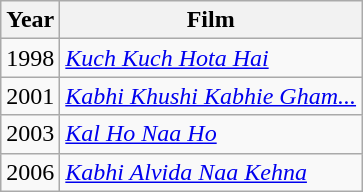<table class="wikitable sortable">
<tr>
<th>Year</th>
<th>Film</th>
</tr>
<tr>
<td>1998</td>
<td><em><a href='#'>Kuch Kuch Hota Hai</a></em></td>
</tr>
<tr>
<td>2001</td>
<td><em><a href='#'>Kabhi Khushi Kabhie Gham...</a></em></td>
</tr>
<tr>
<td>2003</td>
<td><em><a href='#'>Kal Ho Naa Ho</a></em></td>
</tr>
<tr>
<td>2006</td>
<td><em><a href='#'>Kabhi Alvida Naa Kehna</a></em></td>
</tr>
</table>
